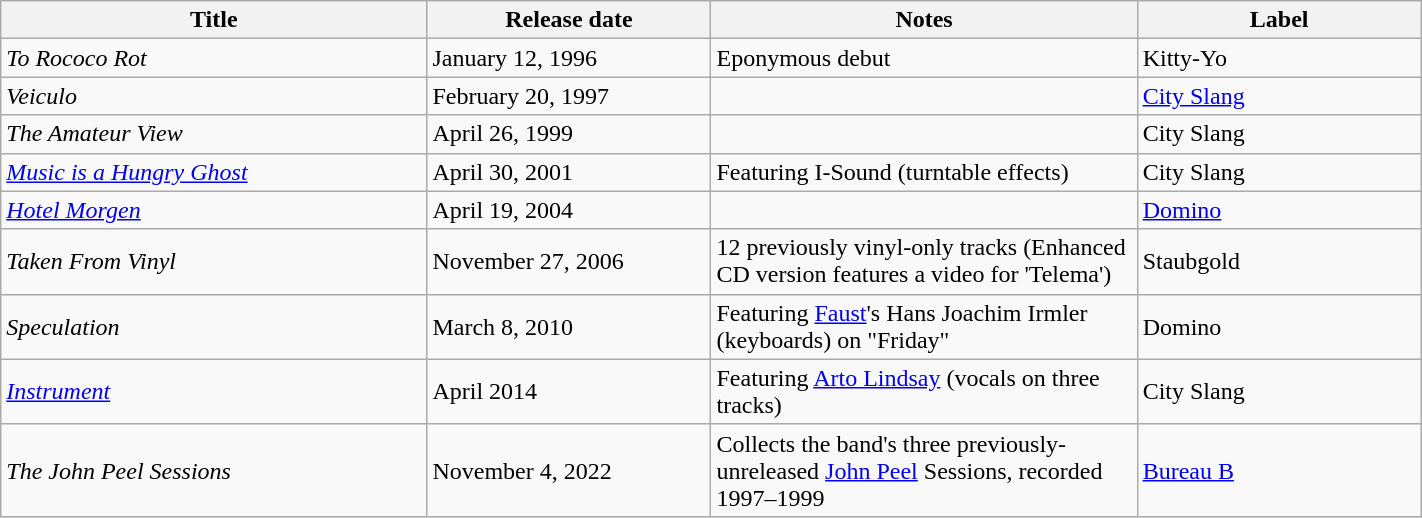<table class="wikitable"  width="75%">
<tr>
<th width="30%">Title</th>
<th width="20%">Release date</th>
<th width="30%">Notes</th>
<th width="20%">Label</th>
</tr>
<tr>
<td><em>To Rococo Rot</em></td>
<td>January 12, 1996</td>
<td>Eponymous debut</td>
<td>Kitty-Yo</td>
</tr>
<tr>
<td><em>Veiculo</em></td>
<td>February 20, 1997</td>
<td></td>
<td><a href='#'>City Slang</a></td>
</tr>
<tr>
<td><em>The Amateur View</em></td>
<td>April 26, 1999</td>
<td></td>
<td>City Slang</td>
</tr>
<tr>
<td><em><a href='#'>Music is a Hungry Ghost</a></em></td>
<td>April 30, 2001</td>
<td>Featuring I-Sound (turntable effects)</td>
<td>City Slang</td>
</tr>
<tr>
<td><em><a href='#'>Hotel Morgen</a></em></td>
<td>April 19, 2004</td>
<td></td>
<td><a href='#'>Domino</a></td>
</tr>
<tr>
<td><em>Taken From Vinyl</em></td>
<td>November 27, 2006</td>
<td>12 previously vinyl-only tracks (Enhanced CD version features a video for 'Telema')</td>
<td>Staubgold</td>
</tr>
<tr>
<td><em>Speculation</em></td>
<td>March 8, 2010</td>
<td>Featuring <a href='#'>Faust</a>'s Hans Joachim Irmler (keyboards) on "Friday"</td>
<td>Domino</td>
</tr>
<tr>
<td><em><a href='#'>Instrument</a></em></td>
<td>April 2014</td>
<td>Featuring <a href='#'>Arto Lindsay</a> (vocals on three tracks)</td>
<td>City Slang</td>
</tr>
<tr>
<td><em>The John Peel Sessions</em></td>
<td>November 4, 2022</td>
<td>Collects the band's three previously-unreleased <a href='#'>John Peel</a> Sessions, recorded 1997–1999</td>
<td><a href='#'>Bureau B</a></td>
</tr>
</table>
